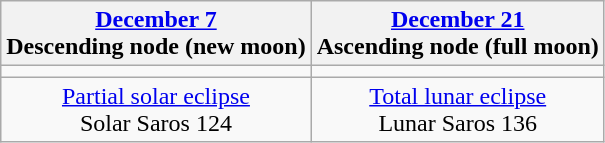<table class="wikitable">
<tr>
<th><a href='#'>December 7</a><br>Descending node (new moon)<br></th>
<th><a href='#'>December 21</a><br>Ascending node (full moon)<br></th>
</tr>
<tr>
<td></td>
<td></td>
</tr>
<tr align=center>
<td><a href='#'>Partial solar eclipse</a><br>Solar Saros 124</td>
<td><a href='#'>Total lunar eclipse</a><br>Lunar Saros 136</td>
</tr>
</table>
